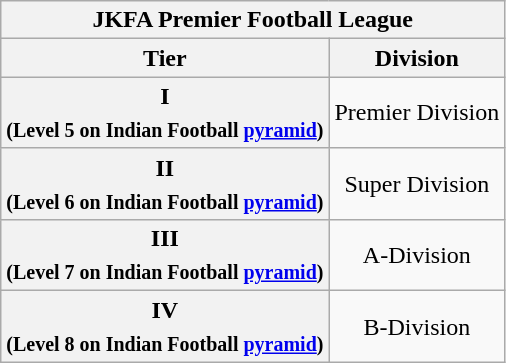<table class="wikitable" style="text-align:center;">
<tr>
<th colspan="2">JKFA Premier Football League</th>
</tr>
<tr>
<th>Tier</th>
<th>Division</th>
</tr>
<tr>
<th>I<br><sub>(Level 5 on Indian Football <a href='#'>pyramid</a>)</sub></th>
<td>Premier Division</td>
</tr>
<tr>
<th>II<br><sub>(Level 6 on Indian Football <a href='#'>pyramid</a>)</sub></th>
<td>Super Division</td>
</tr>
<tr>
<th>III<br><sub>(Level 7 on Indian Football <a href='#'>pyramid</a>)</sub></th>
<td>A-Division</td>
</tr>
<tr>
<th>IV<br><sub>(Level 8 on Indian Football <a href='#'>pyramid</a>)</sub></th>
<td>B-Division</td>
</tr>
</table>
